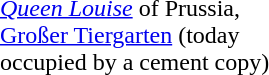<table align="center">
<tr>
<td></td>
</tr>
<tr>
<td width=200><em><a href='#'>Queen Louise</a></em> of Prussia, <a href='#'>Großer Tiergarten</a> (today occupied by a cement copy)</td>
</tr>
</table>
